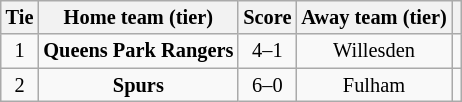<table class="wikitable" style="text-align:center; font-size:85%">
<tr>
<th>Tie</th>
<th>Home team (tier)</th>
<th>Score</th>
<th>Away team (tier)</th>
<th></th>
</tr>
<tr>
<td align="center">1</td>
<td><strong>Queens Park Rangers</strong></td>
<td align="center">4–1</td>
<td>Willesden</td>
<td></td>
</tr>
<tr>
<td align="center">2</td>
<td><strong>Spurs</strong></td>
<td align="center">6–0</td>
<td>Fulham</td>
<td></td>
</tr>
</table>
